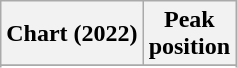<table class="wikitable sortable plainrowheaders" style="text-align:center">
<tr>
<th scope="col">Chart (2022)</th>
<th scope="col">Peak<br>position</th>
</tr>
<tr>
</tr>
<tr>
</tr>
</table>
